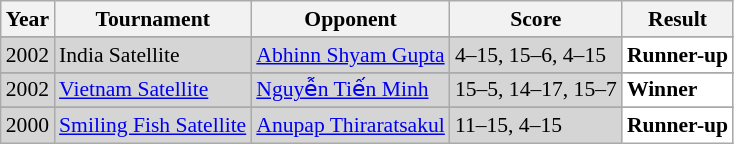<table class="sortable wikitable" style="font-size: 90%;">
<tr>
<th>Year</th>
<th>Tournament</th>
<th>Opponent</th>
<th>Score</th>
<th>Result</th>
</tr>
<tr>
</tr>
<tr style="background:#D5D5D5">
<td align="center">2002</td>
<td align="left">India Satellite</td>
<td align="left"> <a href='#'>Abhinn Shyam Gupta</a></td>
<td align="left">4–15, 15–6, 4–15</td>
<td style="text-align:left; background:white"> <strong>Runner-up</strong></td>
</tr>
<tr>
</tr>
<tr style="background:#D5D5D5">
<td align="center">2002</td>
<td align="left"><a href='#'>Vietnam Satellite</a></td>
<td align="left"> <a href='#'>Nguyễn Tiến Minh</a></td>
<td align="left">15–5, 14–17, 15–7</td>
<td style="text-align:left; background:white"> <strong>Winner</strong></td>
</tr>
<tr>
</tr>
<tr style="background:#D5D5D5">
<td align="center">2000</td>
<td align="left"><a href='#'>Smiling Fish Satellite</a></td>
<td align="left"> <a href='#'>Anupap Thiraratsakul</a></td>
<td align="left">11–15, 4–15</td>
<td style="text-align:left; background:white"> <strong>Runner-up</strong></td>
</tr>
</table>
